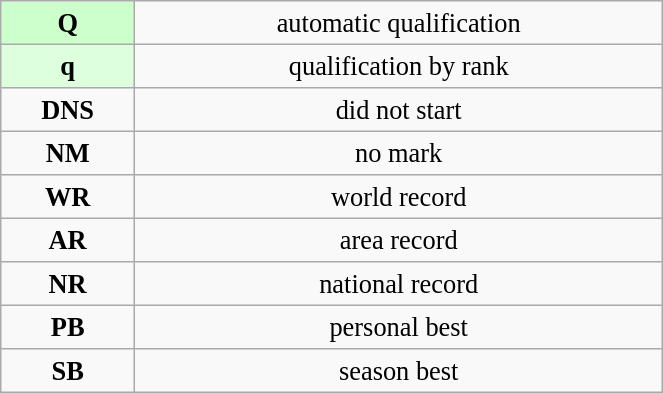<table class="wikitable" style=" text-align:center; font-size:110%;" width="35%">
<tr>
<td bgcolor="ccffcc"><strong>Q</strong></td>
<td>automatic qualification</td>
</tr>
<tr>
<td bgcolor="ddffdd"><strong>q</strong></td>
<td>qualification by rank</td>
</tr>
<tr>
<td><strong>DNS</strong></td>
<td>did not start</td>
</tr>
<tr>
<td><strong>NM</strong></td>
<td>no mark</td>
</tr>
<tr>
<td><strong>WR</strong></td>
<td>world record</td>
</tr>
<tr>
<td><strong>AR</strong></td>
<td>area record</td>
</tr>
<tr>
<td><strong>NR</strong></td>
<td>national record</td>
</tr>
<tr>
<td><strong>PB</strong></td>
<td>personal best</td>
</tr>
<tr>
<td><strong>SB</strong></td>
<td>season best</td>
</tr>
</table>
